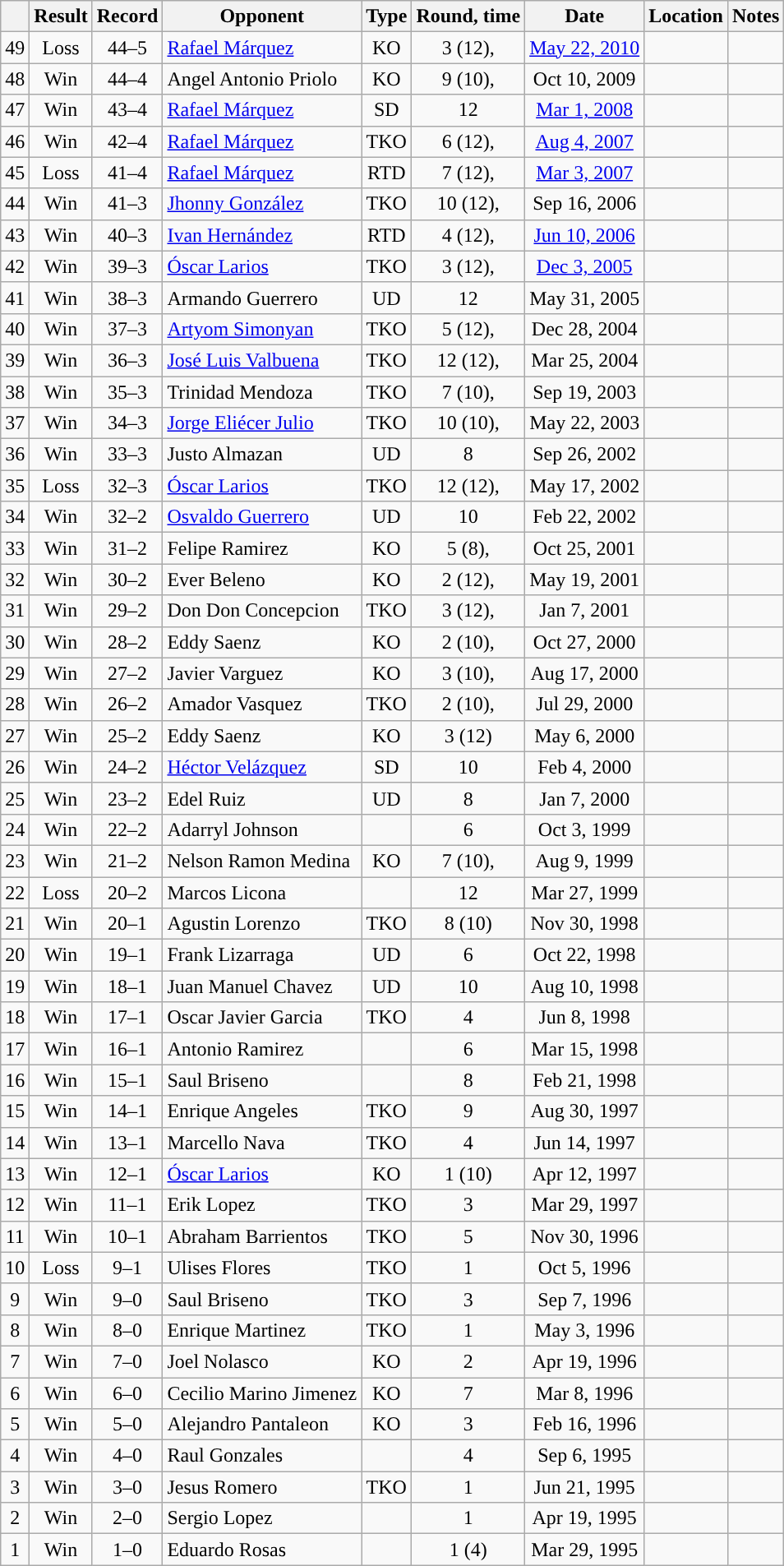<table class="wikitable" style="text-align:center">
<tr>
<th></th>
<th>Result</th>
<th>Record</th>
<th>Opponent</th>
<th>Type</th>
<th>Round, time</th>
<th>Date</th>
<th>Location</th>
<th>Notes</th>
</tr>
<tr>
<td>49</td>
<td>Loss</td>
<td>44–5</td>
<td style="text-align:left;"><a href='#'>Rafael Márquez</a></td>
<td>KO</td>
<td>3 (12), </td>
<td><a href='#'>May 22, 2010</a></td>
<td style="text-align:left;"></td>
<td style="text-align:left;"></td>
</tr>
<tr>
<td>48</td>
<td>Win</td>
<td>44–4</td>
<td style="text-align:left;">Angel Antonio Priolo</td>
<td>KO</td>
<td>9 (10), </td>
<td>Oct 10, 2009</td>
<td style="text-align:left;"></td>
<td></td>
</tr>
<tr>
<td>47</td>
<td>Win</td>
<td>43–4</td>
<td style="text-align:left;"><a href='#'>Rafael Márquez</a></td>
<td>SD</td>
<td>12</td>
<td><a href='#'>Mar 1, 2008</a></td>
<td style="text-align:left;"></td>
<td style="text-align:left;"></td>
</tr>
<tr>
<td>46</td>
<td>Win</td>
<td>42–4</td>
<td style="text-align:left;"><a href='#'>Rafael Márquez</a></td>
<td>TKO</td>
<td>6 (12), </td>
<td><a href='#'>Aug 4, 2007</a></td>
<td style="text-align:left;"></td>
<td style="text-align:left;"></td>
</tr>
<tr>
<td>45</td>
<td>Loss</td>
<td>41–4</td>
<td style="text-align:left;"><a href='#'>Rafael Márquez</a></td>
<td>RTD</td>
<td>7 (12), </td>
<td><a href='#'>Mar 3, 2007</a></td>
<td style="text-align:left;"></td>
<td style="text-align:left;"></td>
</tr>
<tr>
<td>44</td>
<td>Win</td>
<td>41–3</td>
<td style="text-align:left;"><a href='#'>Jhonny González</a></td>
<td>TKO</td>
<td>10 (12), </td>
<td>Sep 16, 2006</td>
<td style="text-align:left;"></td>
<td style="text-align:left;"></td>
</tr>
<tr>
<td>43</td>
<td>Win</td>
<td>40–3</td>
<td style="text-align:left;"><a href='#'>Ivan Hernández</a></td>
<td>RTD</td>
<td>4 (12), </td>
<td><a href='#'>Jun 10, 2006</a></td>
<td style="text-align:left;"></td>
<td style="text-align:left;"></td>
</tr>
<tr>
<td>42</td>
<td>Win</td>
<td>39–3</td>
<td style="text-align:left;"><a href='#'>Óscar Larios</a></td>
<td>TKO</td>
<td>3 (12), </td>
<td><a href='#'>Dec 3, 2005</a></td>
<td style="text-align:left;"></td>
<td style="text-align:left;"></td>
</tr>
<tr>
<td>41</td>
<td>Win</td>
<td>38–3</td>
<td style="text-align:left;">Armando Guerrero</td>
<td>UD</td>
<td>12</td>
<td>May 31, 2005</td>
<td style="text-align:left;"></td>
<td style="text-align:left;"></td>
</tr>
<tr>
<td>40</td>
<td>Win</td>
<td>37–3</td>
<td style="text-align:left;"><a href='#'>Artyom Simonyan</a></td>
<td>TKO</td>
<td>5 (12), </td>
<td>Dec 28, 2004</td>
<td style="text-align:left;"></td>
<td style="text-align:left;"></td>
</tr>
<tr>
<td>39</td>
<td>Win</td>
<td>36–3</td>
<td style="text-align:left;"><a href='#'>José Luis Valbuena</a></td>
<td>TKO</td>
<td>12 (12), </td>
<td>Mar 25, 2004</td>
<td style="text-align:left;"></td>
<td style="text-align:left;"></td>
</tr>
<tr>
<td>38</td>
<td>Win</td>
<td>35–3</td>
<td style="text-align:left;">Trinidad Mendoza</td>
<td>TKO</td>
<td>7 (10), </td>
<td>Sep 19, 2003</td>
<td style="text-align:left;"></td>
<td></td>
</tr>
<tr>
<td>37</td>
<td>Win</td>
<td>34–3</td>
<td style="text-align:left;"><a href='#'>Jorge Eliécer Julio</a></td>
<td>TKO</td>
<td>10 (10), </td>
<td>May 22, 2003</td>
<td style="text-align:left;"></td>
<td></td>
</tr>
<tr>
<td>36</td>
<td>Win</td>
<td>33–3</td>
<td style="text-align:left;">Justo Almazan</td>
<td>UD</td>
<td>8</td>
<td>Sep 26, 2002</td>
<td style="text-align:left;"></td>
<td></td>
</tr>
<tr>
<td>35</td>
<td>Loss</td>
<td>32–3</td>
<td style="text-align:left;"><a href='#'>Óscar Larios</a></td>
<td>TKO</td>
<td>12 (12), </td>
<td>May 17, 2002</td>
<td style="text-align:left;"></td>
<td style="text-align:left;"></td>
</tr>
<tr>
<td>34</td>
<td>Win</td>
<td>32–2</td>
<td style="text-align:left;"><a href='#'>Osvaldo Guerrero</a></td>
<td>UD</td>
<td>10</td>
<td>Feb 22, 2002</td>
<td style="text-align:left;"></td>
<td></td>
</tr>
<tr>
<td>33</td>
<td>Win</td>
<td>31–2</td>
<td style="text-align:left;">Felipe Ramirez</td>
<td>KO</td>
<td>5 (8), </td>
<td>Oct 25, 2001</td>
<td style="text-align:left;"></td>
<td></td>
</tr>
<tr>
<td>32</td>
<td>Win</td>
<td>30–2</td>
<td style="text-align:left;">Ever Beleno</td>
<td>KO</td>
<td>2 (12), </td>
<td>May 19, 2001</td>
<td style="text-align:left;"></td>
<td style="text-align:left;"></td>
</tr>
<tr>
<td>31</td>
<td>Win</td>
<td>29–2</td>
<td style="text-align:left;">Don Don Concepcion</td>
<td>TKO</td>
<td>3 (12), </td>
<td>Jan 7, 2001</td>
<td style="text-align:left;"></td>
<td style="text-align:left;"></td>
</tr>
<tr>
<td>30</td>
<td>Win</td>
<td>28–2</td>
<td style="text-align:left;">Eddy Saenz</td>
<td>KO</td>
<td>2 (10), </td>
<td>Oct 27, 2000</td>
<td style="text-align:left;"></td>
<td></td>
</tr>
<tr>
<td>29</td>
<td>Win</td>
<td>27–2</td>
<td style="text-align:left;">Javier Varguez</td>
<td>KO</td>
<td>3 (10), </td>
<td>Aug 17, 2000</td>
<td style="text-align:left;"></td>
<td></td>
</tr>
<tr>
<td>28</td>
<td>Win</td>
<td>26–2</td>
<td style="text-align:left;">Amador Vasquez</td>
<td>TKO</td>
<td>2 (10), </td>
<td>Jul 29, 2000</td>
<td style="text-align:left;"></td>
<td></td>
</tr>
<tr>
<td>27</td>
<td>Win</td>
<td>25–2</td>
<td style="text-align:left;">Eddy Saenz</td>
<td>KO</td>
<td>3 (12)</td>
<td>May 6, 2000</td>
<td style="text-align:left;"></td>
<td style="text-align:left;"></td>
</tr>
<tr>
<td>26</td>
<td>Win</td>
<td>24–2</td>
<td style="text-align:left;"><a href='#'>Héctor Velázquez</a></td>
<td>SD</td>
<td>10</td>
<td>Feb 4, 2000</td>
<td style="text-align:left;"></td>
<td></td>
</tr>
<tr>
<td>25</td>
<td>Win</td>
<td>23–2</td>
<td style="text-align:left;">Edel Ruiz</td>
<td>UD</td>
<td>8</td>
<td>Jan 7, 2000</td>
<td style="text-align:left;"></td>
<td></td>
</tr>
<tr>
<td>24</td>
<td>Win</td>
<td>22–2</td>
<td style="text-align:left;">Adarryl Johnson</td>
<td></td>
<td>6</td>
<td>Oct 3, 1999</td>
<td style="text-align:left;"></td>
<td></td>
</tr>
<tr>
<td>23</td>
<td>Win</td>
<td>21–2</td>
<td style="text-align:left;">Nelson Ramon Medina</td>
<td>KO</td>
<td>7 (10), </td>
<td>Aug 9, 1999</td>
<td style="text-align:left;"></td>
<td></td>
</tr>
<tr>
<td>22</td>
<td>Loss</td>
<td>20–2</td>
<td style="text-align:left;">Marcos Licona</td>
<td></td>
<td>12</td>
<td>Mar 27, 1999</td>
<td style="text-align:left;"></td>
<td style="text-align:left;"></td>
</tr>
<tr>
<td>21</td>
<td>Win</td>
<td>20–1</td>
<td style="text-align:left;">Agustin Lorenzo</td>
<td>TKO</td>
<td>8 (10)</td>
<td>Nov 30, 1998</td>
<td style="text-align:left;"></td>
<td></td>
</tr>
<tr>
<td>20</td>
<td>Win</td>
<td>19–1</td>
<td style="text-align:left;">Frank Lizarraga</td>
<td>UD</td>
<td>6</td>
<td>Oct 22, 1998</td>
<td style="text-align:left;"></td>
<td></td>
</tr>
<tr>
<td>19</td>
<td>Win</td>
<td>18–1</td>
<td style="text-align:left;">Juan Manuel Chavez</td>
<td>UD</td>
<td>10</td>
<td>Aug 10, 1998</td>
<td style="text-align:left;"></td>
<td></td>
</tr>
<tr>
<td>18</td>
<td>Win</td>
<td>17–1</td>
<td style="text-align:left;">Oscar Javier Garcia</td>
<td>TKO</td>
<td>4</td>
<td>Jun 8, 1998</td>
<td style="text-align:left;"></td>
<td></td>
</tr>
<tr>
<td>17</td>
<td>Win</td>
<td>16–1</td>
<td style="text-align:left;">Antonio Ramirez</td>
<td></td>
<td>6</td>
<td>Mar 15, 1998</td>
<td style="text-align:left;"></td>
<td></td>
</tr>
<tr>
<td>16</td>
<td>Win</td>
<td>15–1</td>
<td style="text-align:left;">Saul Briseno</td>
<td></td>
<td>8</td>
<td>Feb 21, 1998</td>
<td style="text-align:left;"></td>
<td></td>
</tr>
<tr>
<td>15</td>
<td>Win</td>
<td>14–1</td>
<td style="text-align:left;">Enrique Angeles</td>
<td>TKO</td>
<td>9</td>
<td>Aug 30, 1997</td>
<td style="text-align:left;"></td>
<td></td>
</tr>
<tr>
<td>14</td>
<td>Win</td>
<td>13–1</td>
<td style="text-align:left;">Marcello Nava</td>
<td>TKO</td>
<td>4</td>
<td>Jun 14, 1997</td>
<td style="text-align:left;"></td>
<td></td>
</tr>
<tr>
<td>13</td>
<td>Win</td>
<td>12–1</td>
<td style="text-align:left;"><a href='#'>Óscar Larios</a></td>
<td>KO</td>
<td>1 (10)</td>
<td>Apr 12, 1997</td>
<td style="text-align:left;"></td>
<td></td>
</tr>
<tr>
<td>12</td>
<td>Win</td>
<td>11–1</td>
<td style="text-align:left;">Erik Lopez</td>
<td>TKO</td>
<td>3</td>
<td>Mar 29, 1997</td>
<td style="text-align:left;"></td>
<td></td>
</tr>
<tr>
<td>11</td>
<td>Win</td>
<td>10–1</td>
<td style="text-align:left;">Abraham Barrientos</td>
<td>TKO</td>
<td>5</td>
<td>Nov 30, 1996</td>
<td style="text-align:left;"></td>
<td></td>
</tr>
<tr>
<td>10</td>
<td>Loss</td>
<td>9–1</td>
<td style="text-align:left;">Ulises Flores</td>
<td>TKO</td>
<td>1</td>
<td>Oct 5, 1996</td>
<td style="text-align:left;"></td>
<td></td>
</tr>
<tr>
<td>9</td>
<td>Win</td>
<td>9–0</td>
<td style="text-align:left;">Saul Briseno</td>
<td>TKO</td>
<td>3</td>
<td>Sep 7, 1996</td>
<td style="text-align:left;"></td>
<td></td>
</tr>
<tr>
<td>8</td>
<td>Win</td>
<td>8–0</td>
<td style="text-align:left;">Enrique Martinez</td>
<td>TKO</td>
<td>1</td>
<td>May 3, 1996</td>
<td style="text-align:left;"></td>
<td></td>
</tr>
<tr>
<td>7</td>
<td>Win</td>
<td>7–0</td>
<td style="text-align:left;">Joel Nolasco</td>
<td>KO</td>
<td>2</td>
<td>Apr 19, 1996</td>
<td style="text-align:left;"></td>
<td></td>
</tr>
<tr>
<td>6</td>
<td>Win</td>
<td>6–0</td>
<td style="text-align:left;">Cecilio Marino Jimenez</td>
<td>KO</td>
<td>7</td>
<td>Mar 8, 1996</td>
<td style="text-align:left;"></td>
<td></td>
</tr>
<tr>
<td>5</td>
<td>Win</td>
<td>5–0</td>
<td style="text-align:left;">Alejandro Pantaleon</td>
<td>KO</td>
<td>3</td>
<td>Feb 16, 1996</td>
<td style="text-align:left;"></td>
<td></td>
</tr>
<tr>
<td>4</td>
<td>Win</td>
<td>4–0</td>
<td style="text-align:left;">Raul Gonzales</td>
<td></td>
<td>4</td>
<td>Sep 6, 1995</td>
<td style="text-align:left;"></td>
<td style="text-align:left;"></td>
</tr>
<tr>
<td>3</td>
<td>Win</td>
<td>3–0</td>
<td style="text-align:left;">Jesus Romero</td>
<td>TKO</td>
<td>1</td>
<td>Jun 21, 1995</td>
<td style="text-align:left;"></td>
<td></td>
</tr>
<tr>
<td>2</td>
<td>Win</td>
<td>2–0</td>
<td style="text-align:left;">Sergio Lopez</td>
<td></td>
<td>1</td>
<td>Apr 19, 1995</td>
<td style="text-align:left;"></td>
<td></td>
</tr>
<tr>
<td>1</td>
<td>Win</td>
<td>1–0</td>
<td style="text-align:left;">Eduardo Rosas</td>
<td></td>
<td>1 (4)</td>
<td>Mar 29, 1995</td>
<td style="text-align:left;"></td>
<td style="text-align:left;"></td>
</tr>
</table>
